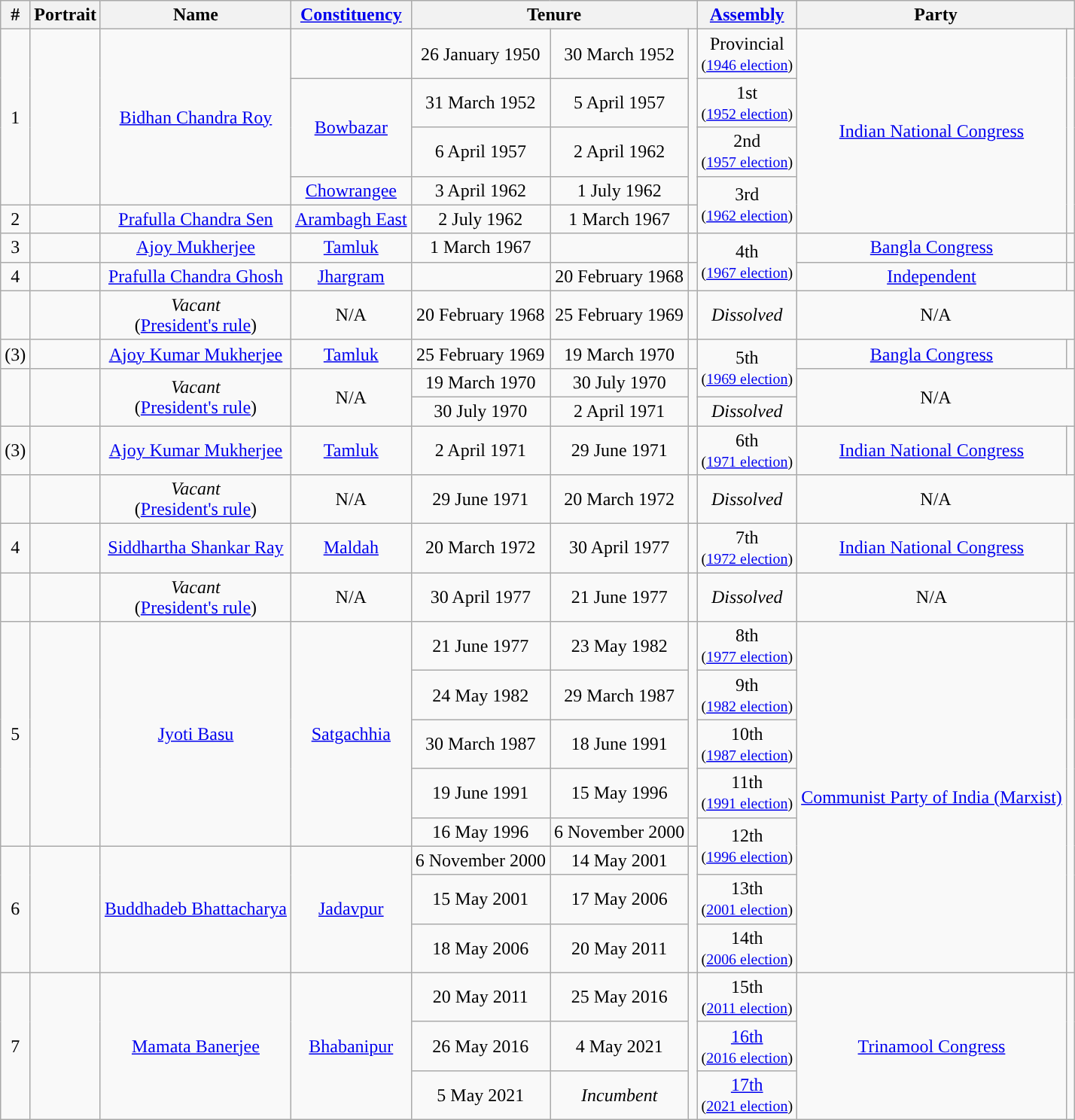<table class="wikitable" style="text-align:center">
<tr>
<th>#</th>
<th colspan="1">Portrait</th>
<th>Name</th>
<th><a href='#'>Constituency</a></th>
<th colspan="3">Tenure</th>
<th><a href='#'>Assembly</a><br></th>
<th colspan="2">Party</th>
</tr>
<tr>
<td rowspan="4">1</td>
<td rowspan="4"></td>
<td rowspan="4"><a href='#'>Bidhan Chandra Roy</a></td>
<td></td>
<td>26 January 1950</td>
<td>30 March 1952</td>
<td rowspan="4"></td>
<td>Provincial<br><small>(<a href='#'>1946 election</a>)</small></td>
<td rowspan="5"><a href='#'>Indian National Congress</a></td>
<td rowspan="5" style="background-color: "></td>
</tr>
<tr>
<td rowspan="2"><a href='#'>Bowbazar</a></td>
<td>31 March 1952</td>
<td>5 April 1957</td>
<td>1st<br><small>(<a href='#'>1952 election</a>)</small></td>
</tr>
<tr>
<td>6 April 1957</td>
<td>2 April 1962</td>
<td>2nd<br><small>(<a href='#'>1957 election</a>)</small></td>
</tr>
<tr>
<td><a href='#'>Chowrangee</a></td>
<td>3 April 1962</td>
<td>1 July 1962</td>
<td rowspan="2">3rd <br><small>(<a href='#'>1962 election</a>)</small></td>
</tr>
<tr>
<td>2</td>
<td></td>
<td><a href='#'>Prafulla Chandra Sen</a></td>
<td><a href='#'>Arambagh East</a></td>
<td>2 July 1962</td>
<td>1 March 1967</td>
<td></td>
</tr>
<tr>
<td>3</td>
<td></td>
<td><a href='#'>Ajoy Mukherjee</a></td>
<td><a href='#'>Tamluk</a></td>
<td>1 March 1967</td>
<td></td>
<td></td>
<td rowspan="2">4th<br><small>(<a href='#'>1967 election</a>)</small></td>
<td><a href='#'>Bangla Congress</a></td>
<td style="background-color: "></td>
</tr>
<tr>
<td>4</td>
<td></td>
<td><a href='#'>Prafulla Chandra Ghosh</a></td>
<td><a href='#'>Jhargram</a></td>
<td></td>
<td>20 February 1968</td>
<td></td>
<td><a href='#'>Independent</a></td>
<td style="background-color: "></td>
</tr>
<tr>
<td></td>
<td></td>
<td><em>Vacant</em><br>(<a href='#'>President's rule</a>)</td>
<td>N/A</td>
<td>20 February 1968</td>
<td>25 February 1969</td>
<td></td>
<td><em>Dissolved</em></td>
<td colspan="2">N/A</td>
</tr>
<tr>
<td>(3)</td>
<td></td>
<td><a href='#'>Ajoy Kumar Mukherjee</a></td>
<td><a href='#'>Tamluk</a></td>
<td>25 February 1969</td>
<td>19 March 1970</td>
<td></td>
<td rowspan="2">5th<br><small>(<a href='#'>1969 election</a>)</small></td>
<td><a href='#'>Bangla Congress</a></td>
<td style="background-color: "></td>
</tr>
<tr>
<td rowspan="2"></td>
<td rowspan="2"></td>
<td rowspan="2"><em>Vacant</em><br>(<a href='#'>President's rule</a>)</td>
<td rowspan="2">N/A</td>
<td>19 March 1970</td>
<td>30 July 1970</td>
<td rowspan="2"></td>
<td colspan="2" rowspan="2">N/A</td>
</tr>
<tr>
<td>30 July 1970</td>
<td>2 April 1971</td>
<td><em>Dissolved</em></td>
</tr>
<tr>
<td>(3)</td>
<td></td>
<td><a href='#'>Ajoy Kumar Mukherjee</a></td>
<td><a href='#'>Tamluk</a></td>
<td>2 April 1971</td>
<td>29 June 1971</td>
<td></td>
<td>6th<br><small>(<a href='#'>1971 election</a>)</small></td>
<td><a href='#'>Indian National Congress</a></td>
<td style="background-color: "></td>
</tr>
<tr>
<td></td>
<td></td>
<td><em>Vacant</em><br>(<a href='#'>President's rule</a>)</td>
<td>N/A</td>
<td>29 June 1971</td>
<td>20 March 1972</td>
<td></td>
<td><em>Dissolved</em></td>
<td colspan="2">N/A</td>
</tr>
<tr>
<td>4</td>
<td></td>
<td><a href='#'>Siddhartha Shankar Ray</a></td>
<td><a href='#'>Maldah</a></td>
<td>20 March 1972</td>
<td>30 April 1977</td>
<td></td>
<td>7th<br><small>(<a href='#'>1972 election</a>)</small></td>
<td><a href='#'>Indian National Congress</a></td>
<td style="background-color: "></td>
</tr>
<tr>
<td></td>
<td></td>
<td><em>Vacant</em><br>(<a href='#'>President's rule</a>)</td>
<td>N/A</td>
<td>30 April 1977</td>
<td>21 June 1977</td>
<td></td>
<td><em>Dissolved</em></td>
<td>N/A</td>
<td></td>
</tr>
<tr>
<td rowspan="5">5</td>
<td rowspan="5"></td>
<td rowspan="5"><a href='#'>Jyoti Basu</a></td>
<td rowspan="5"><a href='#'>Satgachhia</a></td>
<td>21 June 1977</td>
<td>23 May 1982</td>
<td rowspan="5"></td>
<td>8th<br><small>(<a href='#'>1977 election</a>)</small></td>
<td rowspan="8"><a href='#'>Communist Party of India (Marxist)</a></td>
<td rowspan="8" style="background-color: "></td>
</tr>
<tr>
<td>24 May 1982</td>
<td>29 March 1987</td>
<td>9th<br><small>(<a href='#'>1982 election</a>)</small></td>
</tr>
<tr>
<td>30 March 1987</td>
<td>18 June 1991</td>
<td>10th<br><small>(<a href='#'>1987 election</a>)</small></td>
</tr>
<tr>
<td>19 June 1991</td>
<td>15 May 1996</td>
<td>11th<br><small>(<a href='#'>1991 election</a>)</small></td>
</tr>
<tr>
<td>16 May 1996</td>
<td>6 November 2000</td>
<td rowspan="2">12th<br><small>(<a href='#'>1996 election</a>)</small></td>
</tr>
<tr>
<td rowspan="3">6</td>
<td rowspan="3"></td>
<td rowspan="3"><a href='#'>Buddhadeb Bhattacharya</a></td>
<td rowspan="3"><a href='#'>Jadavpur</a></td>
<td>6 November 2000</td>
<td>14 May 2001</td>
<td rowspan="3"></td>
</tr>
<tr>
<td>15 May 2001</td>
<td>17 May 2006</td>
<td>13th<br><small>(<a href='#'>2001 election</a>)</small></td>
</tr>
<tr>
<td>18 May 2006</td>
<td>20 May 2011</td>
<td>14th <br><small>(<a href='#'>2006 election</a>)</small></td>
</tr>
<tr>
<td rowspan="3">7</td>
<td rowspan="3"></td>
<td rowspan="3"><a href='#'>Mamata Banerjee</a></td>
<td rowspan="3"><a href='#'>Bhabanipur</a></td>
<td>20 May 2011</td>
<td>25 May 2016</td>
<td rowspan="3"></td>
<td>15th<br><small>(<a href='#'>2011 election</a>)</small></td>
<td rowspan="3"><a href='#'>Trinamool Congress</a></td>
<td rowspan="3" style="background-color: "></td>
</tr>
<tr>
<td>26 May 2016</td>
<td>4 May 2021</td>
<td><a href='#'>16th</a><br><small>(<a href='#'>2016 election</a>)</small></td>
</tr>
<tr>
<td>5 May 2021</td>
<td><em>Incumbent</em></td>
<td><a href='#'>17th</a><br><small>(<a href='#'>2021 election</a>)</small></td>
</tr>
</table>
